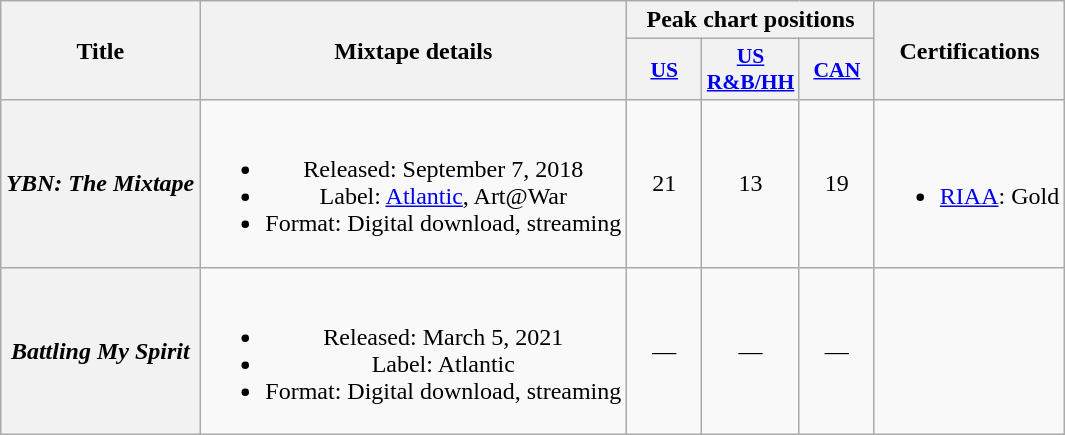<table class="wikitable plainrowheaders" style="text-align: center;">
<tr>
<th rowspan="2">Title</th>
<th rowspan="2">Mixtape details</th>
<th colspan="3">Peak chart positions</th>
<th rowspan="2">Certifications</th>
</tr>
<tr>
<th scope="col" style="width:3em;font-size:90%;"><a href='#'>US</a></th>
<th scope="col" style="width:3em;font-size:90%;"><a href='#'>US<br>R&B/HH</a></th>
<th scope="col" style="width:3em;font-size:90%;"><a href='#'>CAN</a></th>
</tr>
<tr>
<th scope="row"><em>YBN: The Mixtape</em><br></th>
<td><br><ul><li>Released: September 7, 2018</li><li>Label: <a href='#'>Atlantic</a>, Art@War</li><li>Format: Digital download, streaming</li></ul></td>
<td>21</td>
<td>13</td>
<td>19</td>
<td><br><ul><li><a href='#'>RIAA</a>: Gold</li></ul></td>
</tr>
<tr>
<th scope="row"><em>Battling My Spirit</em></th>
<td><br><ul><li>Released: March 5, 2021</li><li>Label: Atlantic</li><li>Format: Digital download, streaming</li></ul></td>
<td>—</td>
<td>—</td>
<td>—</td>
<td></td>
</tr>
</table>
